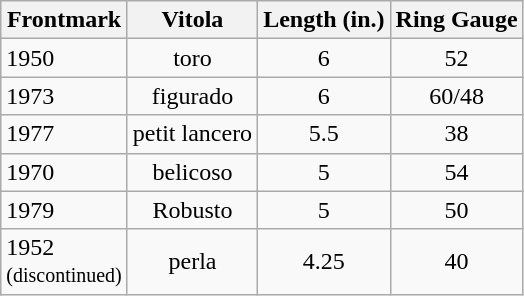<table class="wikitable">
<tr>
<th>Frontmark</th>
<th>Vitola</th>
<th>Length (in.)</th>
<th>Ring Gauge</th>
</tr>
<tr>
<td>1950</td>
<td align="center">toro</td>
<td align="center">6</td>
<td align="center">52</td>
</tr>
<tr>
<td>1973</td>
<td align="center">figurado</td>
<td align="center">6</td>
<td align="center">60/48</td>
</tr>
<tr>
<td>1977</td>
<td align="center">petit lancero</td>
<td align="center">5.5</td>
<td align="center">38</td>
</tr>
<tr>
<td>1970</td>
<td align="center">belicoso</td>
<td align="center">5</td>
<td align="center">54</td>
</tr>
<tr>
<td>1979</td>
<td align="center">Robusto</td>
<td align="center">5</td>
<td align="center">50</td>
</tr>
<tr>
<td>1952<br><small>(discontinued)</small></td>
<td align="center">perla</td>
<td align="center">4.25</td>
<td align="center">40</td>
</tr>
</table>
